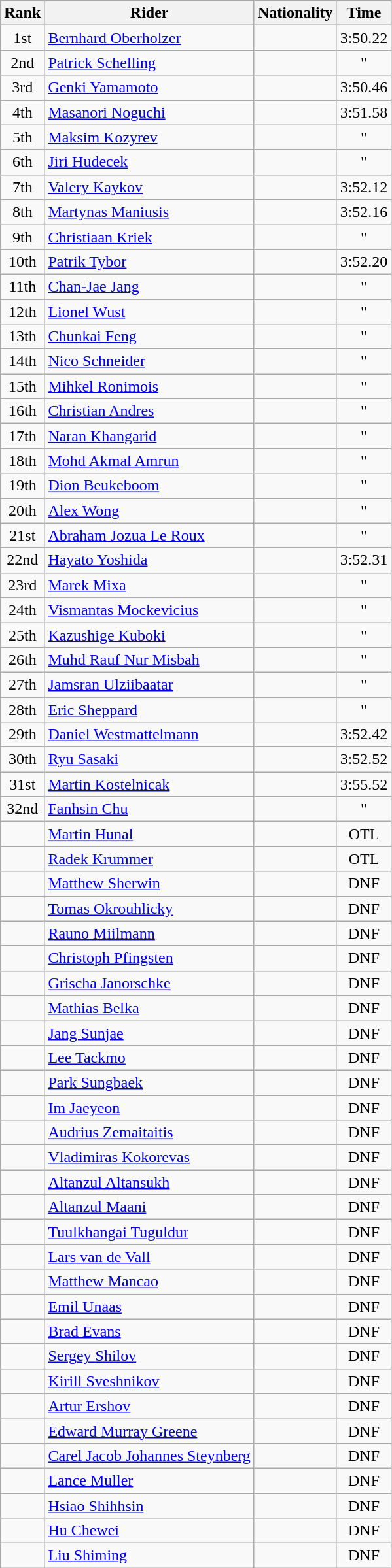<table class="wikitable sortable" style="text-align:center;">
<tr>
<th>Rank</th>
<th>Rider</th>
<th>Nationality</th>
<th>Time</th>
</tr>
<tr>
<td>1st</td>
<td align=left><a href='#'>Bernhard Oberholzer</a></td>
<td align=left></td>
<td>3:50.22</td>
</tr>
<tr>
<td>2nd</td>
<td align=left><a href='#'>Patrick Schelling</a></td>
<td align=left></td>
<td>"</td>
</tr>
<tr>
<td>3rd</td>
<td align=left><a href='#'>Genki Yamamoto</a></td>
<td align=left></td>
<td>3:50.46</td>
</tr>
<tr>
<td>4th</td>
<td align=left><a href='#'>Masanori Noguchi</a></td>
<td align=left></td>
<td>3:51.58</td>
</tr>
<tr>
<td>5th</td>
<td align=left><a href='#'>Maksim Kozyrev</a></td>
<td align=left></td>
<td>"</td>
</tr>
<tr>
<td>6th</td>
<td align=left><a href='#'>Jiri Hudecek</a></td>
<td align=left></td>
<td>"</td>
</tr>
<tr>
<td>7th</td>
<td align=left><a href='#'>Valery Kaykov</a></td>
<td align=left></td>
<td>3:52.12</td>
</tr>
<tr>
<td>8th</td>
<td align=left><a href='#'>Martynas Maniusis</a></td>
<td align=left></td>
<td>3:52.16</td>
</tr>
<tr>
<td>9th</td>
<td align=left><a href='#'>Christiaan Kriek</a></td>
<td align=left></td>
<td>"</td>
</tr>
<tr>
<td>10th</td>
<td align=left><a href='#'>Patrik Tybor</a></td>
<td align=left></td>
<td>3:52.20</td>
</tr>
<tr>
<td>11th</td>
<td align=left><a href='#'>Chan-Jae Jang</a></td>
<td align=left></td>
<td>"</td>
</tr>
<tr>
<td>12th</td>
<td align=left><a href='#'>Lionel Wust</a></td>
<td align=left></td>
<td>"</td>
</tr>
<tr>
<td>13th</td>
<td align=left><a href='#'>Chunkai Feng</a></td>
<td align=left></td>
<td>"</td>
</tr>
<tr>
<td>14th</td>
<td align=left><a href='#'>Nico Schneider</a></td>
<td align=left></td>
<td>"</td>
</tr>
<tr>
<td>15th</td>
<td align=left><a href='#'>Mihkel Ronimois</a></td>
<td align=left></td>
<td>"</td>
</tr>
<tr>
<td>16th</td>
<td align=left><a href='#'>Christian Andres</a></td>
<td align=left></td>
<td>"</td>
</tr>
<tr>
<td>17th</td>
<td align=left><a href='#'>Naran Khangarid</a></td>
<td align=left></td>
<td>"</td>
</tr>
<tr>
<td>18th</td>
<td align=left><a href='#'>Mohd Akmal Amrun</a></td>
<td align=left></td>
<td>"</td>
</tr>
<tr>
<td>19th</td>
<td align=left><a href='#'>Dion Beukeboom</a></td>
<td align=left></td>
<td>"</td>
</tr>
<tr>
<td>20th</td>
<td align=left><a href='#'>Alex Wong</a></td>
<td align=left></td>
<td>"</td>
</tr>
<tr>
<td>21st</td>
<td align=left><a href='#'>Abraham Jozua Le Roux</a></td>
<td align=left></td>
<td>"</td>
</tr>
<tr>
<td>22nd</td>
<td align=left><a href='#'>Hayato Yoshida</a></td>
<td align=left></td>
<td>3:52.31</td>
</tr>
<tr>
<td>23rd</td>
<td align=left><a href='#'>Marek Mixa</a></td>
<td align=left></td>
<td>"</td>
</tr>
<tr>
<td>24th</td>
<td align=left><a href='#'>Vismantas Mockevicius</a></td>
<td align=left></td>
<td>"</td>
</tr>
<tr>
<td>25th</td>
<td align=left><a href='#'>Kazushige Kuboki</a></td>
<td align=left></td>
<td>"</td>
</tr>
<tr>
<td>26th</td>
<td align=left><a href='#'>Muhd Rauf Nur Misbah</a></td>
<td align=left></td>
<td>"</td>
</tr>
<tr>
<td>27th</td>
<td align=left><a href='#'>Jamsran Ulziibaatar</a></td>
<td align=left></td>
<td>"</td>
</tr>
<tr>
<td>28th</td>
<td align=left><a href='#'>Eric Sheppard</a></td>
<td align=left></td>
<td>"</td>
</tr>
<tr>
<td>29th</td>
<td align=left><a href='#'>Daniel Westmattelmann</a></td>
<td align=left></td>
<td>3:52.42</td>
</tr>
<tr>
<td>30th</td>
<td align=left><a href='#'>Ryu Sasaki</a></td>
<td align=left></td>
<td>3:52.52</td>
</tr>
<tr>
<td>31st</td>
<td align=left><a href='#'>Martin Kostelnicak</a></td>
<td align=left></td>
<td>3:55.52</td>
</tr>
<tr>
<td>32nd</td>
<td align=left><a href='#'>Fanhsin Chu</a></td>
<td align=left></td>
<td>"</td>
</tr>
<tr>
<td></td>
<td align=left><a href='#'>Martin Hunal</a></td>
<td align=left></td>
<td>OTL</td>
</tr>
<tr>
<td></td>
<td align=left><a href='#'>Radek Krummer</a></td>
<td align=left></td>
<td>OTL</td>
</tr>
<tr>
<td></td>
<td align=left><a href='#'>Matthew Sherwin</a></td>
<td align=left></td>
<td>DNF</td>
</tr>
<tr>
<td></td>
<td align=left><a href='#'>Tomas Okrouhlicky</a></td>
<td align=left></td>
<td>DNF</td>
</tr>
<tr>
<td></td>
<td align=left><a href='#'>Rauno Miilmann</a></td>
<td align=left></td>
<td>DNF</td>
</tr>
<tr>
<td></td>
<td align=left><a href='#'>Christoph Pfingsten</a></td>
<td align=left></td>
<td>DNF</td>
</tr>
<tr>
<td></td>
<td align=left><a href='#'>Grischa Janorschke</a></td>
<td align=left></td>
<td>DNF</td>
</tr>
<tr>
<td></td>
<td align=left><a href='#'>Mathias Belka</a></td>
<td align=left></td>
<td>DNF</td>
</tr>
<tr>
<td></td>
<td align=left><a href='#'>Jang Sunjae</a></td>
<td align=left></td>
<td>DNF</td>
</tr>
<tr>
<td></td>
<td align=left><a href='#'>Lee Tackmo</a></td>
<td align=left></td>
<td>DNF</td>
</tr>
<tr>
<td></td>
<td align=left><a href='#'>Park Sungbaek</a></td>
<td align=left></td>
<td>DNF</td>
</tr>
<tr>
<td></td>
<td align=left><a href='#'>Im Jaeyeon</a></td>
<td align=left></td>
<td>DNF</td>
</tr>
<tr>
<td></td>
<td align=left><a href='#'>Audrius Zemaitaitis</a></td>
<td align=left></td>
<td>DNF</td>
</tr>
<tr>
<td></td>
<td align=left><a href='#'>Vladimiras Kokorevas</a></td>
<td align=left></td>
<td>DNF</td>
</tr>
<tr>
<td></td>
<td align=left><a href='#'>Altanzul Altansukh</a></td>
<td align=left></td>
<td>DNF</td>
</tr>
<tr>
<td></td>
<td align=left><a href='#'>Altanzul Maani</a></td>
<td align=left></td>
<td>DNF</td>
</tr>
<tr>
<td></td>
<td align=left><a href='#'>Tuulkhangai Tuguldur</a></td>
<td align=left></td>
<td>DNF</td>
</tr>
<tr>
<td></td>
<td align=left><a href='#'>Lars van de Vall</a></td>
<td align=left></td>
<td>DNF</td>
</tr>
<tr>
<td></td>
<td align=left><a href='#'>Matthew Mancao</a></td>
<td align=left></td>
<td>DNF</td>
</tr>
<tr>
<td></td>
<td align=left><a href='#'>Emil Unaas</a></td>
<td align=left></td>
<td>DNF</td>
</tr>
<tr>
<td></td>
<td align=left><a href='#'>Brad Evans</a></td>
<td align=left></td>
<td>DNF</td>
</tr>
<tr>
<td></td>
<td align=left><a href='#'>Sergey Shilov</a></td>
<td align=left></td>
<td>DNF</td>
</tr>
<tr>
<td></td>
<td align=left><a href='#'>Kirill Sveshnikov</a></td>
<td align=left></td>
<td>DNF</td>
</tr>
<tr>
<td></td>
<td align=left><a href='#'>Artur Ershov</a></td>
<td align=left></td>
<td>DNF</td>
</tr>
<tr>
<td></td>
<td align=left><a href='#'>Edward Murray Greene</a></td>
<td align=left></td>
<td>DNF</td>
</tr>
<tr>
<td></td>
<td align=left><a href='#'>Carel Jacob Johannes Steynberg</a></td>
<td align=left></td>
<td>DNF</td>
</tr>
<tr>
<td></td>
<td align=left><a href='#'>Lance Muller</a></td>
<td align=left></td>
<td>DNF</td>
</tr>
<tr>
<td></td>
<td align=left><a href='#'>Hsiao Shihhsin</a></td>
<td align=left></td>
<td>DNF</td>
</tr>
<tr>
<td></td>
<td align=left><a href='#'>Hu Chewei</a></td>
<td align=left></td>
<td>DNF</td>
</tr>
<tr>
<td></td>
<td align=left><a href='#'>Liu Shiming</a></td>
<td align=left></td>
<td>DNF</td>
</tr>
</table>
